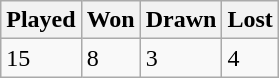<table class="wikitable">
<tr>
<th>Played</th>
<th>Won</th>
<th>Drawn</th>
<th>Lost</th>
</tr>
<tr>
<td>15</td>
<td>8</td>
<td>3</td>
<td>4</td>
</tr>
</table>
